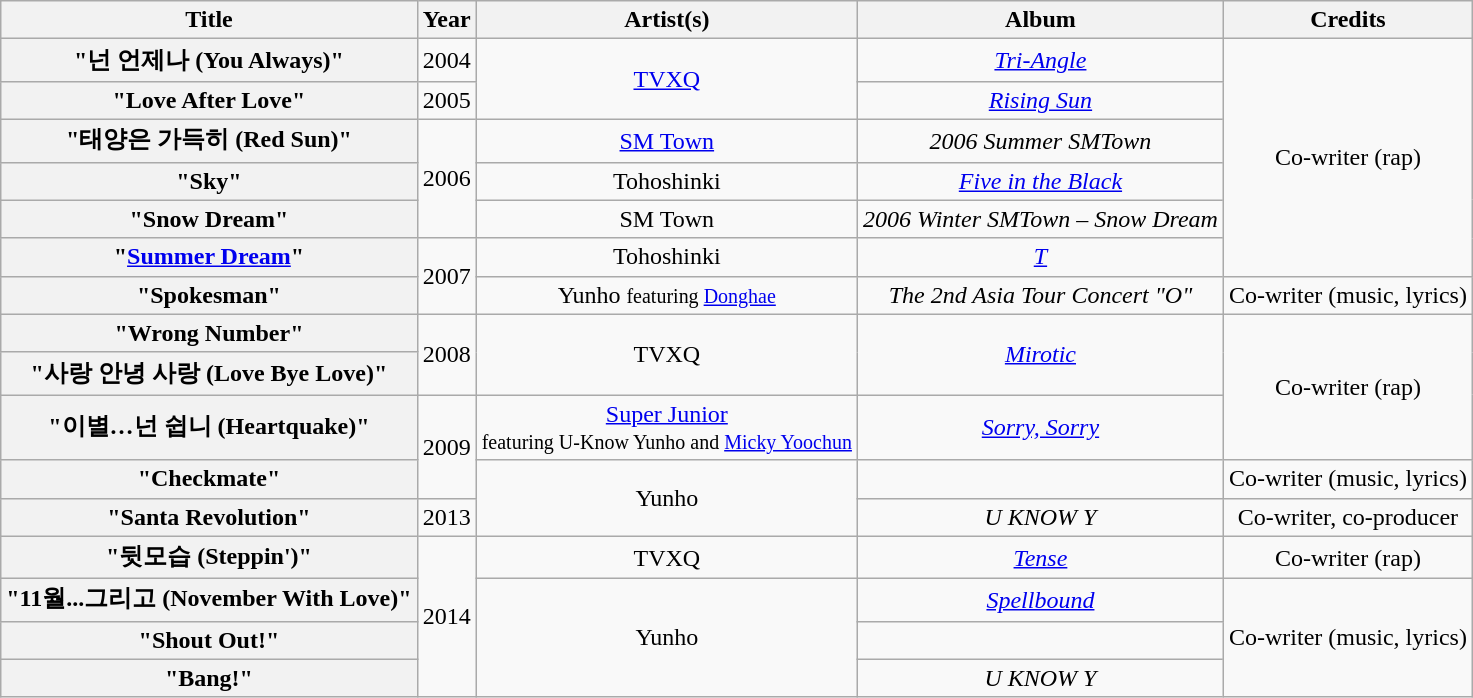<table class="wikitable plainrowheaders" style="text-align:center;">
<tr>
<th scope="col">Title</th>
<th scope="col">Year</th>
<th scope="col">Artist(s)</th>
<th scope="col">Album</th>
<th scope="col">Credits</th>
</tr>
<tr>
<th scope="row">"넌 언제나 (You Always)"</th>
<td>2004</td>
<td rowspan="2"><a href='#'>TVXQ</a></td>
<td><em><a href='#'>Tri-Angle</a></em></td>
<td rowspan="6">Co-writer (rap)</td>
</tr>
<tr>
<th scope="row">"Love After Love"</th>
<td>2005</td>
<td><em><a href='#'>Rising Sun</a></em></td>
</tr>
<tr>
<th scope="row">"태양은 가득히 (Red Sun)"</th>
<td rowspan="3">2006</td>
<td><a href='#'>SM Town</a></td>
<td><em>2006 Summer SMTown</em></td>
</tr>
<tr>
<th scope="row">"Sky"</th>
<td>Tohoshinki</td>
<td><em><a href='#'>Five in the Black</a></em></td>
</tr>
<tr>
<th scope="row">"Snow Dream"</th>
<td>SM Town</td>
<td><em>2006 Winter SMTown – Snow Dream</em></td>
</tr>
<tr>
<th scope="row">"<a href='#'>Summer Dream</a>"</th>
<td rowspan="2">2007</td>
<td>Tohoshinki</td>
<td><em><a href='#'>T</a></em></td>
</tr>
<tr>
<th scope="row">"Spokesman"</th>
<td>Yunho <small>featuring <a href='#'>Donghae</a></small></td>
<td><em>The 2nd Asia Tour Concert "O"</em></td>
<td>Co-writer (music, lyrics)</td>
</tr>
<tr>
<th scope="row">"Wrong Number"</th>
<td rowspan="2">2008</td>
<td rowspan="2">TVXQ</td>
<td rowspan="2"><em><a href='#'>Mirotic</a></em></td>
<td rowspan="3">Co-writer (rap)</td>
</tr>
<tr>
<th scope="row">"사랑 안녕 사랑 (Love Bye Love)"</th>
</tr>
<tr>
<th scope="row">"이별…넌 쉽니 (Heartquake)"</th>
<td rowspan="2">2009</td>
<td><a href='#'>Super Junior</a><br><small>featuring U-Know Yunho and <a href='#'>Micky Yoochun</a></small></td>
<td><em><a href='#'>Sorry, Sorry</a></em></td>
</tr>
<tr>
<th scope="row">"Checkmate"</th>
<td rowspan="2">Yunho</td>
<td></td>
<td>Co-writer (music, lyrics)</td>
</tr>
<tr>
<th scope="row">"Santa Revolution"</th>
<td>2013</td>
<td><em>U KNOW Y</em></td>
<td>Co-writer, co-producer</td>
</tr>
<tr>
<th scope="row">"뒷모습 (Steppin')"</th>
<td rowspan="4">2014</td>
<td>TVXQ</td>
<td><em><a href='#'>Tense</a></em></td>
<td>Co-writer (rap)</td>
</tr>
<tr>
<th scope="row">"11월...그리고 (November With Love)"</th>
<td rowspan="3">Yunho</td>
<td><em><a href='#'>Spellbound</a></em></td>
<td rowspan="3">Co-writer (music, lyrics)</td>
</tr>
<tr>
<th scope="row">"Shout Out!"</th>
<td></td>
</tr>
<tr>
<th scope="row">"Bang!"</th>
<td><em>U KNOW Y</em></td>
</tr>
</table>
